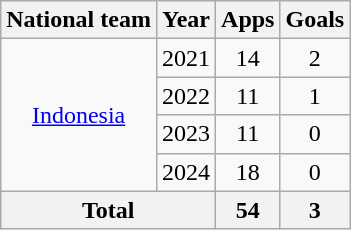<table class="wikitable" style="text-align:center">
<tr>
<th>National team</th>
<th>Year</th>
<th>Apps</th>
<th>Goals</th>
</tr>
<tr>
<td rowspan=4><a href='#'>Indonesia</a></td>
<td>2021</td>
<td>14</td>
<td>2</td>
</tr>
<tr>
<td>2022</td>
<td>11</td>
<td>1</td>
</tr>
<tr>
<td>2023</td>
<td>11</td>
<td>0</td>
</tr>
<tr>
<td>2024</td>
<td>18</td>
<td>0</td>
</tr>
<tr>
<th colspan=2>Total</th>
<th>54</th>
<th>3</th>
</tr>
</table>
